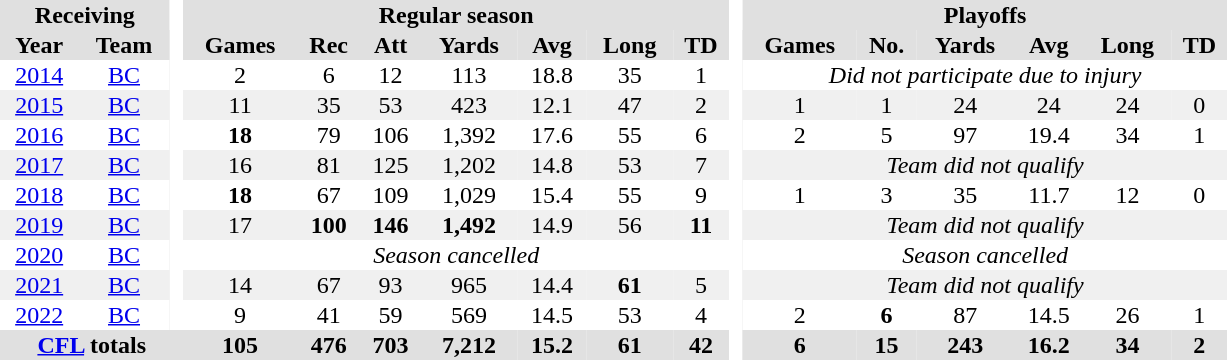<table border="0" cellpadding="1" cellspacing="0" width="65%" style="text-align:center">
<tr bgcolor="#e0e0e0">
<th colspan="2">Receiving</th>
<th rowspan="100" bgcolor="#ffffff"> </th>
<th colspan="7">Regular season</th>
<th rowspan="104" bgcolor="#ffffff"> </th>
<th colspan="6">Playoffs</th>
</tr>
<tr bgcolor="#e0e0e0">
<th>Year</th>
<th>Team</th>
<th>Games</th>
<th>Rec</th>
<th>Att</th>
<th>Yards</th>
<th>Avg</th>
<th>Long</th>
<th>TD</th>
<th>Games</th>
<th>No.</th>
<th>Yards</th>
<th>Avg</th>
<th>Long</th>
<th>TD</th>
</tr>
<tr align="center">
<td><a href='#'>2014</a></td>
<td><a href='#'>BC</a></td>
<td>2</td>
<td>6</td>
<td>12</td>
<td>113</td>
<td>18.8</td>
<td>35</td>
<td>1</td>
<td colspan="6"><em>Did not participate due to injury</em></td>
</tr>
<tr align="center" bgcolor="#f0f0f0">
<td><a href='#'>2015</a></td>
<td><a href='#'>BC</a></td>
<td>11</td>
<td>35</td>
<td>53</td>
<td>423</td>
<td>12.1</td>
<td>47</td>
<td>2</td>
<td>1</td>
<td>1</td>
<td>24</td>
<td>24</td>
<td>24</td>
<td>0</td>
</tr>
<tr>
<td><a href='#'>2016</a></td>
<td><a href='#'>BC</a></td>
<td><strong>18</strong></td>
<td>79</td>
<td>106</td>
<td>1,392</td>
<td>17.6</td>
<td>55</td>
<td>6</td>
<td>2</td>
<td>5</td>
<td>97</td>
<td>19.4</td>
<td>34</td>
<td>1</td>
</tr>
<tr align="center" bgcolor="#f0f0f0">
<td><a href='#'>2017</a></td>
<td><a href='#'>BC</a></td>
<td>16</td>
<td>81</td>
<td>125</td>
<td>1,202</td>
<td>14.8</td>
<td>53</td>
<td>7</td>
<td colspan="6"><em>Team did not qualify</em></td>
</tr>
<tr>
<td><a href='#'>2018</a></td>
<td><a href='#'>BC</a></td>
<td><strong>18</strong></td>
<td>67</td>
<td>109</td>
<td>1,029</td>
<td>15.4</td>
<td>55</td>
<td>9</td>
<td>1</td>
<td>3</td>
<td>35</td>
<td>11.7</td>
<td>12</td>
<td>0</td>
</tr>
<tr align="center" bgcolor="#f0f0f0">
<td><a href='#'>2019</a></td>
<td><a href='#'>BC</a></td>
<td>17</td>
<td><strong>100</strong></td>
<td><strong>146</strong></td>
<td><strong>1,492</strong></td>
<td>14.9</td>
<td>56</td>
<td><strong>11</strong></td>
<td colspan="6"><em>Team did not qualify</em></td>
</tr>
<tr ALIGN="center">
<td><a href='#'>2020</a></td>
<td><a href='#'>BC</a></td>
<td colspan="7"><em>Season cancelled</em></td>
<td colspan="6"><em>Season cancelled</em></td>
</tr>
<tr align="center" bgcolor="#f0f0f0">
<td><a href='#'>2021</a></td>
<td><a href='#'>BC</a></td>
<td>14</td>
<td>67</td>
<td>93</td>
<td>965</td>
<td>14.4</td>
<td><strong>61</strong></td>
<td>5</td>
<td colspan="6"><em>Team did not qualify</em></td>
</tr>
<tr>
<td><a href='#'>2022</a></td>
<td><a href='#'>BC</a></td>
<td>9</td>
<td>41</td>
<td>59</td>
<td>569</td>
<td>14.5</td>
<td>53</td>
<td>4</td>
<td>2</td>
<th>6</th>
<td>87</td>
<td>14.5</td>
<td>26</td>
<td>1</td>
<td></td>
</tr>
<tr bgcolor="#e0e0e0">
<th colspan="3"><a href='#'>CFL</a> totals</th>
<th>105</th>
<th>476</th>
<th>703</th>
<th>7,212</th>
<th>15.2</th>
<th>61</th>
<th>42</th>
<th>6</th>
<th>15</th>
<th>243</th>
<th>16.2</th>
<th>34</th>
<th>2</th>
</tr>
</table>
